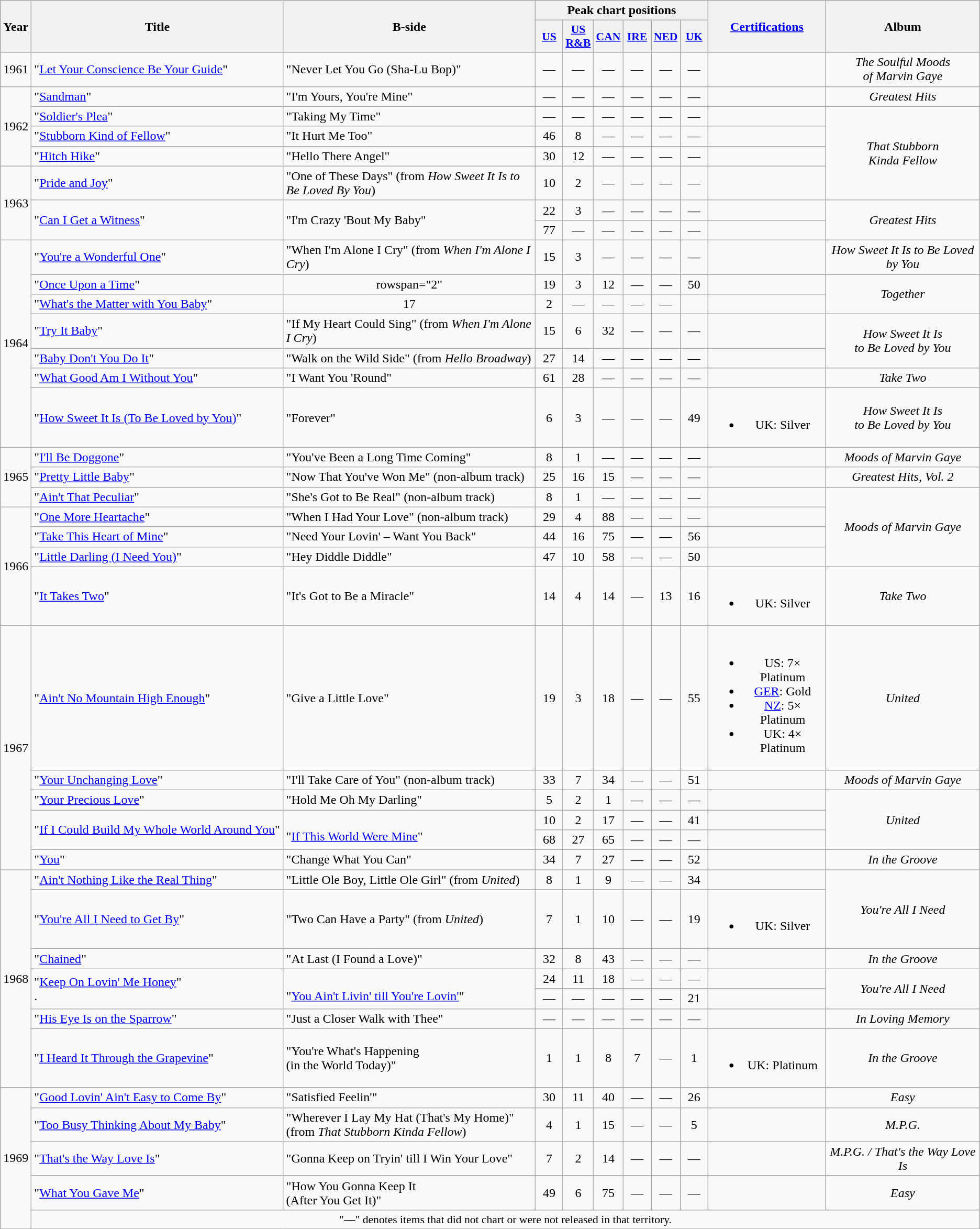<table class="wikitable" style="text-align:center;">
<tr>
<th rowspan="2" style="width:2em;">Year</th>
<th rowspan="2" style="width:20em;">Title</th>
<th rowspan="2" style="width:20em;">B-side</th>
<th colspan="6">Peak chart positions</th>
<th rowspan="2" style="width:9em;"><a href='#'>Certifications</a></th>
<th rowspan="2" style="width:12em;">Album</th>
</tr>
<tr>
<th style="width:2em;font-size:90%;"><a href='#'>US</a><br></th>
<th style="width:2em;font-size:90%;"><a href='#'>US<br>R&B</a><br></th>
<th style="width:2em;font-size:90%;"><a href='#'>CAN</a><br></th>
<th style="width:2em;font-size:90%;"><a href='#'>IRE</a><br></th>
<th style="width:2em;font-size:90%;"><a href='#'>NED</a><br></th>
<th style="width:2em;font-size:90%;"><a href='#'>UK</a><br></th>
</tr>
<tr>
<td>1961</td>
<td style="text-align:left;">"<a href='#'>Let Your Conscience Be Your Guide</a>"</td>
<td style="text-align:left;">"Never Let You Go (Sha-Lu Bop)"</td>
<td>—</td>
<td>—</td>
<td>—</td>
<td>—</td>
<td>—</td>
<td>—</td>
<td></td>
<td><em>The Soulful Moods<br>of Marvin Gaye</em></td>
</tr>
<tr>
<td rowspan="4">1962</td>
<td style="text-align:left;">"<a href='#'>Sandman</a>"</td>
<td style="text-align:left;">"I'm Yours, You're Mine"</td>
<td>—</td>
<td>—</td>
<td>—</td>
<td>—</td>
<td>—</td>
<td>—</td>
<td></td>
<td><em>Greatest Hits</em></td>
</tr>
<tr>
<td style="text-align:left;">"<a href='#'>Soldier's Plea</a>"</td>
<td style="text-align:left;">"Taking My Time"</td>
<td>—</td>
<td>—</td>
<td>—</td>
<td>—</td>
<td>—</td>
<td>—</td>
<td></td>
<td rowspan="4"><em>That Stubborn<br>Kinda Fellow</em></td>
</tr>
<tr>
<td style="text-align:left;">"<a href='#'>Stubborn Kind of Fellow</a>"</td>
<td style="text-align:left;">"It Hurt Me Too"</td>
<td>46</td>
<td>8</td>
<td>—</td>
<td>—</td>
<td>—</td>
<td>—</td>
<td></td>
</tr>
<tr>
<td style="text-align:left;">"<a href='#'>Hitch Hike</a>"</td>
<td style="text-align:left;">"Hello There Angel"</td>
<td>30</td>
<td>12</td>
<td>—</td>
<td>—</td>
<td>—</td>
<td>—</td>
<td></td>
</tr>
<tr>
<td rowspan="3">1963</td>
<td style="text-align:left;">"<a href='#'>Pride and Joy</a>"</td>
<td style="text-align:left;">"One of These Days" (from <em>How Sweet It Is to Be Loved By You</em>)</td>
<td>10</td>
<td>2</td>
<td>—</td>
<td>—</td>
<td>—</td>
<td>—</td>
<td></td>
</tr>
<tr>
<td style="text-align:left;" rowspan="2">"<a href='#'>Can I Get a Witness</a>"</td>
<td style="text-align:left;" rowspan="2">"I'm Crazy 'Bout My Baby"</td>
<td>22</td>
<td>3</td>
<td>—</td>
<td>—</td>
<td>—</td>
<td>—</td>
<td></td>
<td rowspan="2"><em>Greatest Hits</em></td>
</tr>
<tr>
<td>77</td>
<td>—</td>
<td>—</td>
<td>—</td>
<td>—</td>
<td>—</td>
<td></td>
</tr>
<tr>
<td rowspan="7">1964</td>
<td style="text-align:left;">"<a href='#'>You're a Wonderful One</a>"</td>
<td style="text-align:left;">"When I'm Alone I Cry" (from <em>When I'm Alone I Cry</em>)</td>
<td>15</td>
<td>3</td>
<td>—</td>
<td>—</td>
<td>—</td>
<td>—</td>
<td></td>
<td><em>How Sweet It Is to Be Loved by You</em></td>
</tr>
<tr>
<td style="text-align:left;">"<a href='#'>Once Upon a Time</a>"</td>
<td>rowspan="2" </td>
<td>19</td>
<td>3</td>
<td>12</td>
<td>—</td>
<td>—</td>
<td>50</td>
<td></td>
<td rowspan="2"><em>Together</em></td>
</tr>
<tr>
<td style="text-align:left;">"<a href='#'>What's the Matter with You Baby</a>"</td>
<td>17</td>
<td>2</td>
<td>—</td>
<td>—</td>
<td>—</td>
<td>—</td>
<td></td>
</tr>
<tr>
<td style="text-align:left;">"<a href='#'>Try It Baby</a>"</td>
<td style="text-align:left;">"If My Heart Could Sing" (from <em>When I'm Alone I Cry</em>)</td>
<td>15</td>
<td>6</td>
<td>32</td>
<td>—</td>
<td>—</td>
<td>—</td>
<td></td>
<td rowspan="2"><em>How Sweet It Is<br>to Be Loved by You</em></td>
</tr>
<tr>
<td style="text-align:left;">"<a href='#'>Baby Don't You Do It</a>"</td>
<td style="text-align:left;">"Walk on the Wild Side" (from <em>Hello Broadway</em>)</td>
<td>27</td>
<td>14</td>
<td>—</td>
<td>—</td>
<td>—</td>
<td>—</td>
<td></td>
</tr>
<tr>
<td style="text-align:left;">"<a href='#'>What Good Am I Without You</a>"</td>
<td style="text-align:left;">"I Want You 'Round"</td>
<td>61</td>
<td>28</td>
<td>—</td>
<td>—</td>
<td>—</td>
<td>—</td>
<td></td>
<td><em>Take Two</em></td>
</tr>
<tr>
<td style="text-align:left;">"<a href='#'>How Sweet It Is (To Be Loved by You)</a>"</td>
<td style="text-align:left;">"Forever"</td>
<td>6</td>
<td>3</td>
<td>—</td>
<td>—</td>
<td>—</td>
<td>49</td>
<td><br><ul><li>UK: Silver</li></ul></td>
<td><em>How Sweet It Is<br>to Be Loved by You</em></td>
</tr>
<tr>
<td rowspan="3">1965</td>
<td style="text-align:left;">"<a href='#'>I'll Be Doggone</a>"</td>
<td style="text-align:left;">"You've Been a Long Time Coming"</td>
<td>8</td>
<td>1</td>
<td>—</td>
<td>—</td>
<td>—</td>
<td>—</td>
<td></td>
<td><em>Moods of Marvin Gaye</em></td>
</tr>
<tr>
<td style="text-align:left;">"<a href='#'>Pretty Little Baby</a>"</td>
<td style="text-align:left;">"Now That You've Won Me" (non-album track)</td>
<td>25</td>
<td>16</td>
<td>15</td>
<td>—</td>
<td>—</td>
<td>—</td>
<td></td>
<td><em>Greatest Hits, Vol. 2</em></td>
</tr>
<tr>
<td style="text-align:left;">"<a href='#'>Ain't That Peculiar</a>"</td>
<td style="text-align:left;">"She's Got to Be Real" (non-album track)</td>
<td>8</td>
<td>1</td>
<td>—</td>
<td>—</td>
<td>—</td>
<td>—</td>
<td></td>
<td rowspan="4"><em>Moods of Marvin Gaye</em></td>
</tr>
<tr>
<td rowspan="4">1966</td>
<td style="text-align:left;">"<a href='#'>One More Heartache</a>"</td>
<td style="text-align:left;">"When I Had Your Love" (non-album track)</td>
<td>29</td>
<td>4</td>
<td>88</td>
<td>—</td>
<td>—</td>
<td>—</td>
<td></td>
</tr>
<tr>
<td style="text-align:left;">"<a href='#'>Take This Heart of Mine</a>"</td>
<td style="text-align:left;">"Need Your Lovin' – Want You Back"</td>
<td>44</td>
<td>16</td>
<td>75</td>
<td>—</td>
<td>—</td>
<td>56</td>
<td></td>
</tr>
<tr>
<td style="text-align:left;">"<a href='#'>Little Darling (I Need You)</a>"</td>
<td style="text-align:left;">"Hey Diddle Diddle"</td>
<td>47</td>
<td>10</td>
<td>58</td>
<td>—</td>
<td>—</td>
<td>50</td>
<td></td>
</tr>
<tr>
<td style="text-align:left;">"<a href='#'>It Takes Two</a>"</td>
<td style="text-align:left;">"It's Got to Be a Miracle"</td>
<td>14</td>
<td>4</td>
<td>14</td>
<td>—</td>
<td>13</td>
<td>16</td>
<td><br><ul><li>UK: Silver</li></ul></td>
<td><em>Take Two</em></td>
</tr>
<tr>
<td rowspan="6">1967</td>
<td style="text-align:left;">"<a href='#'>Ain't No Mountain High Enough</a>"</td>
<td style="text-align:left;">"Give a Little Love"</td>
<td>19</td>
<td>3</td>
<td>18</td>
<td>—</td>
<td>—</td>
<td>55</td>
<td><br><ul><li>US: 7× Platinum</li><li><a href='#'>GER</a>: Gold</li><li><a href='#'>NZ</a>: 5× Platinum</li><li>UK: 4× Platinum</li></ul></td>
<td><em>United</em></td>
</tr>
<tr>
<td style="text-align:left;">"<a href='#'>Your Unchanging Love</a>"</td>
<td style="text-align:left;">"I'll Take Care of You" (non-album track)</td>
<td>33</td>
<td>7</td>
<td>34</td>
<td>—</td>
<td>—</td>
<td>51</td>
<td></td>
<td><em>Moods of Marvin Gaye</em></td>
</tr>
<tr>
<td style="text-align:left;">"<a href='#'>Your Precious Love</a>"</td>
<td style="text-align:left;">"Hold Me Oh My Darling"</td>
<td>5</td>
<td>2</td>
<td>1</td>
<td>—</td>
<td>—</td>
<td>—</td>
<td></td>
<td rowspan="3"><em>United</em></td>
</tr>
<tr>
<td style="text-align:left;" rowspan="2">"<a href='#'>If I Could Build My Whole World Around You</a>"</td>
<td style="text-align:left;" rowspan="2"><br>"<a href='#'>If This World Were Mine</a>"</td>
<td>10</td>
<td>2</td>
<td>17</td>
<td>—</td>
<td>—</td>
<td>41</td>
<td></td>
</tr>
<tr>
<td>68</td>
<td>27</td>
<td>65</td>
<td>—</td>
<td>—</td>
<td>—</td>
<td></td>
</tr>
<tr>
<td style="text-align:left;">"<a href='#'>You</a>"</td>
<td style="text-align:left;">"Change What You Can"</td>
<td>34</td>
<td>7</td>
<td>27</td>
<td>—</td>
<td>—</td>
<td>52</td>
<td></td>
<td><em>In the Groove</em></td>
</tr>
<tr>
<td rowspan="7">1968</td>
<td style="text-align:left;">"<a href='#'>Ain't Nothing Like the Real Thing</a>"</td>
<td style="text-align:left;">"Little Ole Boy, Little Ole Girl" (from <em>United</em>)</td>
<td>8</td>
<td>1</td>
<td>9</td>
<td>—</td>
<td>—</td>
<td>34</td>
<td></td>
<td rowspan="2"><em>You're All I Need</em></td>
</tr>
<tr>
<td style="text-align:left;">"<a href='#'>You're All I Need to Get By</a>"</td>
<td style="text-align:left;">"Two Can Have a Party" (from <em>United</em>)</td>
<td>7</td>
<td>1</td>
<td>10</td>
<td>—</td>
<td>—</td>
<td>19</td>
<td><br><ul><li>UK: Silver</li></ul></td>
</tr>
<tr>
<td style="text-align:left;">"<a href='#'>Chained</a>"</td>
<td style="text-align:left;">"At Last (I Found a Love)"</td>
<td>32</td>
<td>8</td>
<td>43</td>
<td>—</td>
<td>—</td>
<td>—</td>
<td></td>
<td><em>In the Groove</em></td>
</tr>
<tr>
<td style="text-align:left;" rowspan="2">"<a href='#'>Keep On Lovin' Me Honey</a>"<br>.</td>
<td style="text-align:left;" rowspan="2"><br>"<a href='#'>You Ain't Livin' till You're Lovin'</a>"</td>
<td>24</td>
<td>11</td>
<td>18</td>
<td>—</td>
<td>—</td>
<td>—</td>
<td></td>
<td rowspan="2"><em>You're All I Need</em></td>
</tr>
<tr>
<td>—</td>
<td>—</td>
<td>—</td>
<td>—</td>
<td>—</td>
<td>21</td>
<td></td>
</tr>
<tr>
<td style="text-align:left;">"<a href='#'>His Eye Is on the Sparrow</a>"</td>
<td style="text-align:left;">"Just a Closer Walk with Thee"</td>
<td>—</td>
<td>—</td>
<td>—</td>
<td>—</td>
<td>—</td>
<td>—</td>
<td></td>
<td><em>In Loving Memory</em></td>
</tr>
<tr>
<td style="text-align:left;">"<a href='#'>I Heard It Through the Grapevine</a>"</td>
<td style="text-align:left;">"You're What's Happening<br>(in the World Today)"</td>
<td>1</td>
<td>1</td>
<td>8</td>
<td>7</td>
<td>—</td>
<td>1</td>
<td><br><ul><li>UK: Platinum</li></ul></td>
<td><em>In the Groove</em></td>
</tr>
<tr>
<td rowspan="5">1969</td>
<td style="text-align:left;">"<a href='#'>Good Lovin' Ain't Easy to Come By</a>"</td>
<td style="text-align:left;">"Satisfied Feelin'"</td>
<td>30</td>
<td>11</td>
<td>40</td>
<td>—</td>
<td>—</td>
<td>26</td>
<td></td>
<td><em>Easy</em></td>
</tr>
<tr>
<td style="text-align:left;">"<a href='#'>Too Busy Thinking About My Baby</a>"</td>
<td style="text-align:left;">"Wherever I Lay My Hat (That's My Home)" (from <em>That Stubborn Kinda Fellow</em>)</td>
<td>4</td>
<td>1</td>
<td>15</td>
<td>—</td>
<td>—</td>
<td>5</td>
<td></td>
<td><em>M.P.G.</em></td>
</tr>
<tr>
<td style="text-align:left;">"<a href='#'>That's the Way Love Is</a>"</td>
<td style="text-align:left;">"Gonna Keep on Tryin' till I Win Your Love"</td>
<td>7</td>
<td>2</td>
<td>14</td>
<td>—</td>
<td>—</td>
<td>—</td>
<td></td>
<td><em>M.P.G. / That's the Way Love Is</em></td>
</tr>
<tr>
<td style="text-align:left;">"<a href='#'>What You Gave Me</a>"</td>
<td style="text-align:left;">"How You Gonna Keep It<br>(After You Get It)"</td>
<td>49</td>
<td>6</td>
<td>75</td>
<td>—</td>
<td>—</td>
<td>—</td>
<td></td>
<td><em>Easy</em></td>
</tr>
<tr>
<td colspan="15" style="font-size:90%">"—" denotes items that did not chart or were not released in that territory.</td>
</tr>
</table>
